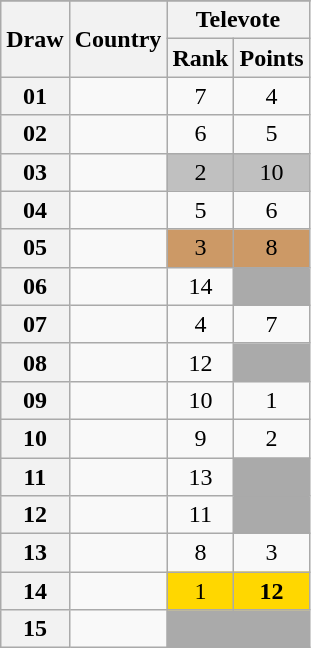<table class="sortable wikitable collapsible plainrowheaders" style="text-align:center;">
<tr>
</tr>
<tr>
<th scope="col" rowspan="2">Draw</th>
<th scope="col" rowspan="2">Country</th>
<th scope="col" colspan="2">Televote</th>
</tr>
<tr>
<th scope="col">Rank</th>
<th scope="col" class="unsortable">Points</th>
</tr>
<tr>
<th scope="row" style="text-align:center;">01</th>
<td style="text-align:left;"></td>
<td>7</td>
<td>4</td>
</tr>
<tr>
<th scope="row" style="text-align:center;">02</th>
<td style="text-align:left;"></td>
<td>6</td>
<td>5</td>
</tr>
<tr>
<th scope="row" style="text-align:center;">03</th>
<td style="text-align:left;"></td>
<td style="background:silver;">2</td>
<td style="background:silver;">10</td>
</tr>
<tr>
<th scope="row" style="text-align:center;">04</th>
<td style="text-align:left;"></td>
<td>5</td>
<td>6</td>
</tr>
<tr>
<th scope="row" style="text-align:center;">05</th>
<td style="text-align:left;"></td>
<td style="background:#CC9966;">3</td>
<td style="background:#CC9966;">8</td>
</tr>
<tr>
<th scope="row" style="text-align:center;">06</th>
<td style="text-align:left;"></td>
<td>14</td>
<td style="background:#AAAAAA;"></td>
</tr>
<tr>
<th scope="row" style="text-align:center;">07</th>
<td style="text-align:left;"></td>
<td>4</td>
<td>7</td>
</tr>
<tr>
<th scope="row" style="text-align:center;">08</th>
<td style="text-align:left;"></td>
<td>12</td>
<td style="background:#AAAAAA;"></td>
</tr>
<tr>
<th scope="row" style="text-align:center;">09</th>
<td style="text-align:left;"></td>
<td>10</td>
<td>1</td>
</tr>
<tr>
<th scope="row" style="text-align:center;">10</th>
<td style="text-align:left;"></td>
<td>9</td>
<td>2</td>
</tr>
<tr>
<th scope="row" style="text-align:center;">11</th>
<td style="text-align:left;"></td>
<td>13</td>
<td style="background:#AAAAAA;"></td>
</tr>
<tr>
<th scope="row" style="text-align:center;">12</th>
<td style="text-align:left;"></td>
<td>11</td>
<td style="background:#AAAAAA;"></td>
</tr>
<tr>
<th scope="row" style="text-align:center;">13</th>
<td style="text-align:left;"></td>
<td>8</td>
<td>3</td>
</tr>
<tr>
<th scope="row" style="text-align:center;">14</th>
<td style="text-align:left;"></td>
<td style="background:gold;">1</td>
<td style="background:gold;"><strong>12</strong></td>
</tr>
<tr class=sortbottom>
<th scope="row" style="text-align:center;">15</th>
<td style="text-align:left;"></td>
<td style="background:#AAAAAA;"></td>
<td style="background:#AAAAAA;"></td>
</tr>
</table>
